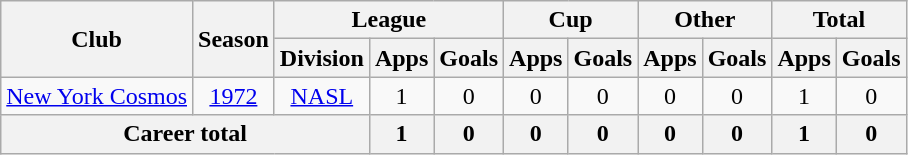<table class="wikitable" style="text-align: center">
<tr>
<th rowspan="2">Club</th>
<th rowspan="2">Season</th>
<th colspan="3">League</th>
<th colspan="2">Cup</th>
<th colspan="2">Other</th>
<th colspan="2">Total</th>
</tr>
<tr>
<th>Division</th>
<th>Apps</th>
<th>Goals</th>
<th>Apps</th>
<th>Goals</th>
<th>Apps</th>
<th>Goals</th>
<th>Apps</th>
<th>Goals</th>
</tr>
<tr>
<td><a href='#'>New York Cosmos</a></td>
<td><a href='#'>1972</a></td>
<td><a href='#'>NASL</a></td>
<td>1</td>
<td>0</td>
<td>0</td>
<td>0</td>
<td>0</td>
<td>0</td>
<td>1</td>
<td>0</td>
</tr>
<tr>
<th colspan="3"><strong>Career total</strong></th>
<th>1</th>
<th>0</th>
<th>0</th>
<th>0</th>
<th>0</th>
<th>0</th>
<th>1</th>
<th>0</th>
</tr>
</table>
